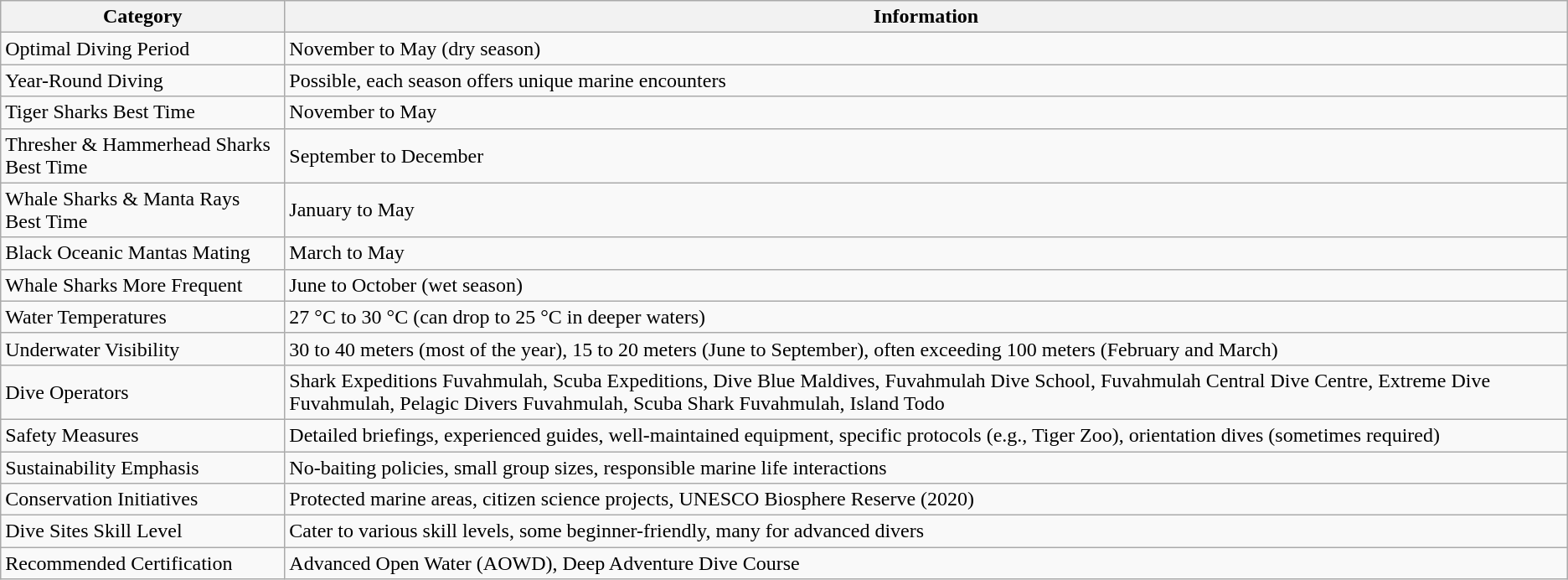<table class="wikitable">
<tr>
<th>Category</th>
<th>Information</th>
</tr>
<tr>
<td>Optimal Diving Period</td>
<td>November to May (dry season)</td>
</tr>
<tr>
<td>Year-Round Diving</td>
<td>Possible, each season offers unique marine encounters</td>
</tr>
<tr>
<td>Tiger Sharks Best Time</td>
<td>November to May</td>
</tr>
<tr>
<td>Thresher & Hammerhead Sharks Best Time</td>
<td>September to December</td>
</tr>
<tr>
<td>Whale Sharks & Manta Rays Best Time</td>
<td>January to May</td>
</tr>
<tr>
<td>Black Oceanic Mantas Mating</td>
<td>March to May</td>
</tr>
<tr>
<td>Whale Sharks More Frequent</td>
<td>June to October (wet season)</td>
</tr>
<tr>
<td>Water Temperatures</td>
<td>27 °C to 30 °C (can drop to 25 °C in deeper waters)</td>
</tr>
<tr>
<td>Underwater Visibility</td>
<td>30 to 40 meters (most of the year), 15 to 20 meters (June to September), often exceeding 100 meters (February and March)</td>
</tr>
<tr>
<td>Dive Operators</td>
<td>Shark Expeditions Fuvahmulah, Scuba Expeditions, Dive Blue Maldives, Fuvahmulah Dive School, Fuvahmulah Central Dive Centre, Extreme Dive Fuvahmulah, Pelagic Divers Fuvahmulah, Scuba Shark Fuvahmulah, Island Todo</td>
</tr>
<tr>
<td>Safety Measures</td>
<td>Detailed briefings, experienced guides, well-maintained equipment, specific protocols (e.g., Tiger Zoo), orientation dives (sometimes required)</td>
</tr>
<tr>
<td>Sustainability Emphasis</td>
<td>No-baiting policies, small group sizes, responsible marine life interactions</td>
</tr>
<tr>
<td>Conservation Initiatives</td>
<td>Protected marine areas, citizen science projects, UNESCO Biosphere Reserve (2020)</td>
</tr>
<tr>
<td>Dive Sites Skill Level</td>
<td>Cater to various skill levels, some beginner-friendly, many for advanced divers</td>
</tr>
<tr>
<td>Recommended Certification</td>
<td>Advanced Open Water (AOWD), Deep Adventure Dive Course</td>
</tr>
</table>
